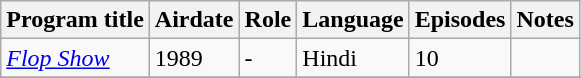<table class="wikitable">
<tr>
<th>Program title</th>
<th>Airdate</th>
<th>Role</th>
<th>Language</th>
<th>Episodes</th>
<th>Notes</th>
</tr>
<tr>
<td><em><a href='#'>Flop Show</a></em></td>
<td>1989</td>
<td>-</td>
<td>Hindi</td>
<td>10</td>
<td></td>
</tr>
<tr>
</tr>
</table>
